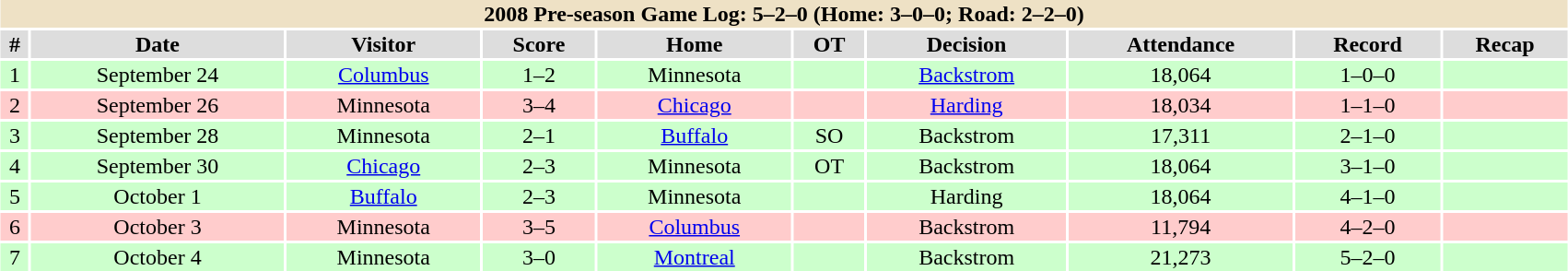<table class="toccolours collapsible collapsed" width=90% style="clear:both; margin:1.5em auto; text-align:center">
<tr>
<th colspan=11 style="background:#EEE1C5; color:#000000;">2008 Pre-season Game Log: 5–2–0 (Home: 3–0–0; Road: 2–2–0)</th>
</tr>
<tr align="center" bgcolor="#dddddd">
<td><strong>#</strong></td>
<td><strong>Date</strong></td>
<td><strong>Visitor</strong></td>
<td><strong>Score</strong></td>
<td><strong>Home</strong></td>
<td><strong>OT</strong></td>
<td><strong>Decision</strong></td>
<td><strong>Attendance</strong></td>
<td><strong>Record</strong></td>
<td><strong>Recap</strong></td>
</tr>
<tr align="center" bgcolor="#ccffcc">
<td>1</td>
<td>September 24</td>
<td><a href='#'>Columbus</a></td>
<td>1–2</td>
<td>Minnesota</td>
<td></td>
<td><a href='#'>Backstrom</a></td>
<td>18,064</td>
<td>1–0–0</td>
<td></td>
</tr>
<tr align="center" bgcolor="#ffcccc">
<td>2</td>
<td>September 26</td>
<td>Minnesota</td>
<td>3–4</td>
<td><a href='#'>Chicago</a></td>
<td></td>
<td><a href='#'>Harding</a></td>
<td>18,034</td>
<td>1–1–0</td>
<td></td>
</tr>
<tr align="center" bgcolor="#ccffcc">
<td>3</td>
<td>September 28</td>
<td>Minnesota</td>
<td>2–1</td>
<td><a href='#'>Buffalo</a></td>
<td>SO</td>
<td>Backstrom</td>
<td>17,311</td>
<td>2–1–0</td>
<td></td>
</tr>
<tr align="center" bgcolor="#ccffcc">
<td>4</td>
<td>September 30</td>
<td><a href='#'>Chicago</a></td>
<td>2–3</td>
<td>Minnesota</td>
<td>OT</td>
<td>Backstrom</td>
<td>18,064</td>
<td>3–1–0</td>
<td></td>
</tr>
<tr align="center" bgcolor="#ccffcc">
<td>5</td>
<td>October 1</td>
<td><a href='#'>Buffalo</a></td>
<td>2–3</td>
<td>Minnesota</td>
<td></td>
<td>Harding</td>
<td>18,064</td>
<td>4–1–0</td>
<td></td>
</tr>
<tr align="center" bgcolor="#ffcccc">
<td>6</td>
<td>October 3</td>
<td>Minnesota</td>
<td>3–5</td>
<td><a href='#'>Columbus</a></td>
<td></td>
<td>Backstrom</td>
<td>11,794</td>
<td>4–2–0</td>
<td></td>
</tr>
<tr align="center" bgcolor="#ccffcc">
<td>7</td>
<td>October 4</td>
<td>Minnesota</td>
<td>3–0</td>
<td><a href='#'>Montreal</a></td>
<td></td>
<td>Backstrom</td>
<td>21,273</td>
<td>5–2–0</td>
<td></td>
</tr>
</table>
